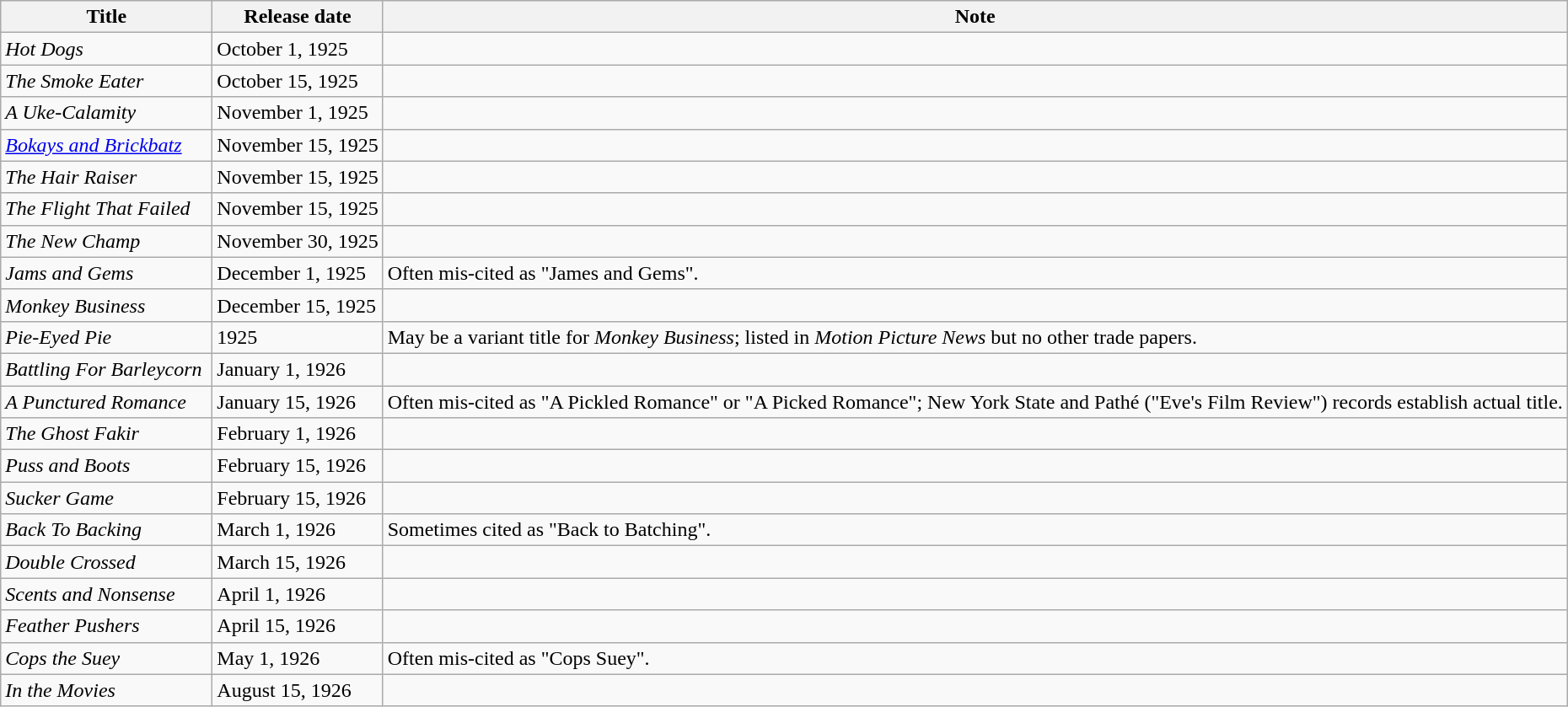<table class="wikitable sortable">
<tr>
<th>Title</th>
<th>Release date</th>
<th>Note</th>
</tr>
<tr>
<td width=160px><em>Hot Dogs</em></td>
<td width=**130px>October 1, 1925</td>
<td></td>
</tr>
<tr>
<td><em>The Smoke Eater</em></td>
<td>October 15, 1925</td>
<td></td>
</tr>
<tr>
<td><em>A Uke-Calamity</em></td>
<td>November 1, 1925</td>
<td></td>
</tr>
<tr>
<td><em><a href='#'>Bokays and Brickbatz</a></em></td>
<td>November 15, 1925</td>
<td></td>
</tr>
<tr>
<td><em>The Hair Raiser</em></td>
<td>November 15, 1925</td>
<td></td>
</tr>
<tr>
<td><em>The Flight That Failed</em></td>
<td>November 15, 1925</td>
<td></td>
</tr>
<tr>
<td><em>The New Champ</em></td>
<td>November 30, 1925</td>
<td></td>
</tr>
<tr>
<td><em>Jams and Gems</em></td>
<td>December 1, 1925</td>
<td>Often mis-cited as "James and Gems".</td>
</tr>
<tr>
<td><em>Monkey Business</em></td>
<td>December 15, 1925</td>
<td></td>
</tr>
<tr>
<td><em>Pie-Eyed Pie</em></td>
<td>1925</td>
<td>May be a variant title for <em>Monkey Business</em>; listed in <em>Motion Picture News</em> but no other trade papers.</td>
</tr>
<tr>
<td><em>Battling For Barleycorn</em></td>
<td>January 1, 1926</td>
<td></td>
</tr>
<tr>
<td><em>A Punctured Romance</em></td>
<td>January 15, 1926</td>
<td>Often mis-cited as "A Pickled Romance" or "A Picked Romance"; New York State and Pathé ("Eve's Film Review") records establish actual title.</td>
</tr>
<tr>
<td><em>The Ghost Fakir</em></td>
<td>February 1, 1926</td>
<td></td>
</tr>
<tr>
<td><em>Puss and Boots</em></td>
<td>February 15, 1926</td>
<td></td>
</tr>
<tr>
<td><em>Sucker Game</em></td>
<td>February 15, 1926</td>
<td></td>
</tr>
<tr>
<td><em>Back To Backing</em></td>
<td>March 1, 1926</td>
<td>Sometimes cited as "Back to Batching".</td>
</tr>
<tr>
<td><em>Double Crossed</em></td>
<td>March 15, 1926</td>
<td></td>
</tr>
<tr>
<td><em>Scents and Nonsense</em></td>
<td>April 1, 1926</td>
<td></td>
</tr>
<tr>
<td><em>Feather Pushers</em></td>
<td>April 15, 1926</td>
<td></td>
</tr>
<tr>
<td><em>Cops the Suey</em></td>
<td>May 1, 1926</td>
<td>Often mis-cited as "Cops Suey".</td>
</tr>
<tr>
<td><em>In the Movies</em></td>
<td>August 15, 1926</td>
<td></td>
</tr>
</table>
